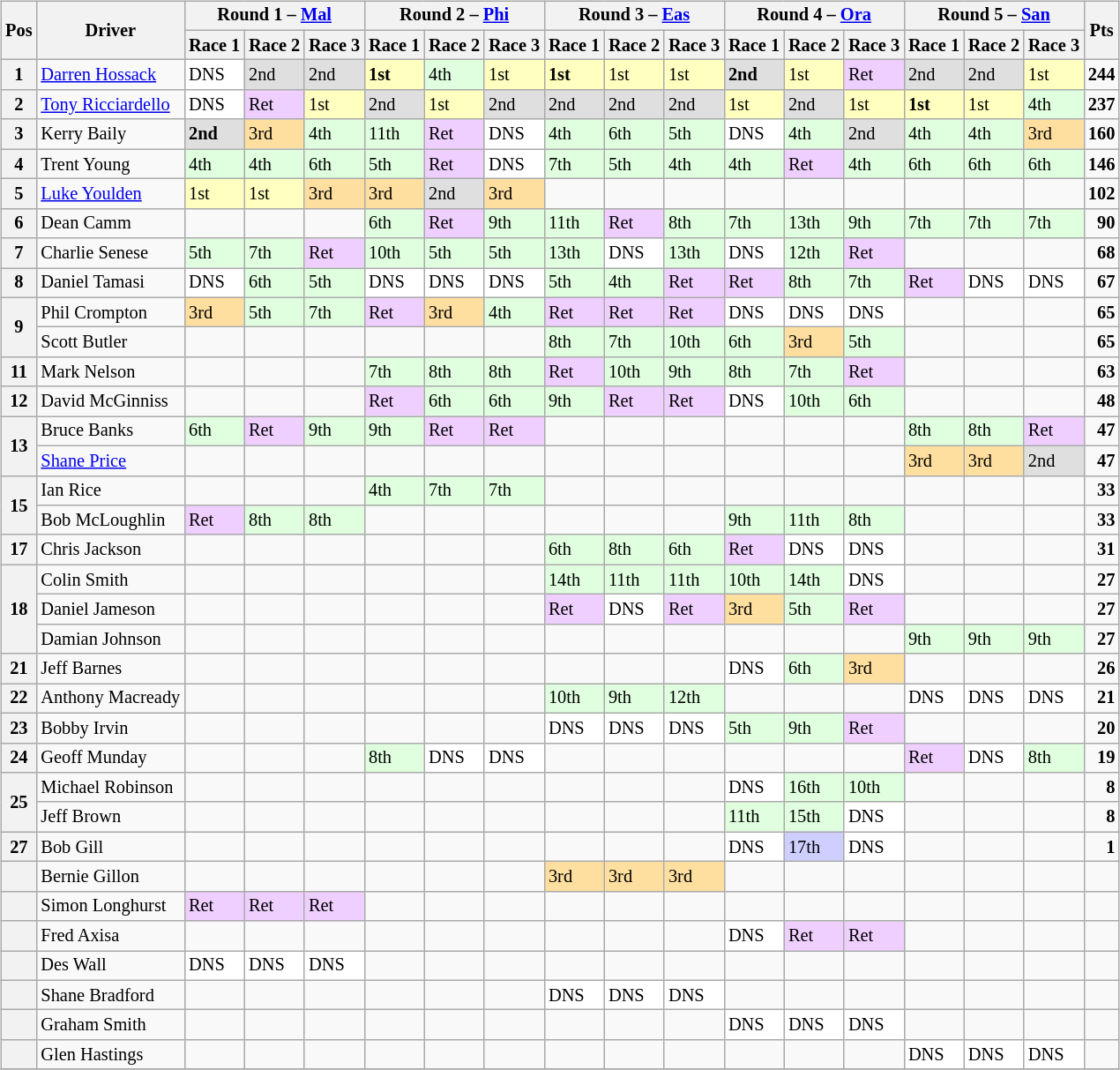<table>
<tr>
<td><br><table class="wikitable" style="font-size: 85%">
<tr>
<th rowspan="2" valign="middle">Pos</th>
<th rowspan="2" valign="middle">Driver</th>
<th colspan="3">Round 1 – <a href='#'>Mal</a></th>
<th colspan="3">Round 2 – <a href='#'>Phi</a></th>
<th colspan="3">Round 3 – <a href='#'>Eas</a></th>
<th colspan="3">Round 4 – <a href='#'>Ora</a></th>
<th colspan="3">Round 5 – <a href='#'>San</a></th>
<th rowspan="2" valign="middle">Pts</th>
</tr>
<tr>
<th>Race 1</th>
<th>Race 2</th>
<th>Race 3</th>
<th>Race 1</th>
<th>Race 2</th>
<th>Race 3</th>
<th>Race 1</th>
<th>Race 2</th>
<th>Race 3</th>
<th>Race 1</th>
<th>Race 2</th>
<th>Race 3</th>
<th>Race 1</th>
<th>Race 2</th>
<th>Race 3</th>
</tr>
<tr>
<th>1</th>
<td><a href='#'>Darren Hossack</a></td>
<td style="background:#ffffff;">DNS</td>
<td style="background:#dfdfdf;">2nd</td>
<td style="background:#dfdfdf;">2nd</td>
<td style="background:#ffffbf;"><strong>1st</strong></td>
<td style="background:#dfffdf;">4th</td>
<td style="background:#ffffbf;">1st</td>
<td style="background:#ffffbf;"><strong>1st</strong></td>
<td style="background:#ffffbf;">1st</td>
<td style="background:#ffffbf;">1st</td>
<td style="background:#dfdfdf;"><strong>2nd</strong></td>
<td style="background:#ffffbf;">1st</td>
<td style="background:#efcfff;">Ret</td>
<td style="background:#dfdfdf;">2nd</td>
<td style="background:#dfdfdf;">2nd</td>
<td style="background:#ffffbf;">1st</td>
<td align="right"><strong>244</strong></td>
</tr>
<tr>
<th>2</th>
<td><a href='#'>Tony Ricciardello</a></td>
<td style="background:#ffffff;">DNS</td>
<td style="background:#efcfff;">Ret</td>
<td style="background:#ffffbf;">1st</td>
<td style="background:#dfdfdf;">2nd</td>
<td style="background:#ffffbf;">1st</td>
<td style="background:#dfdfdf;">2nd</td>
<td style="background:#dfdfdf;">2nd</td>
<td style="background:#dfdfdf;">2nd</td>
<td style="background:#dfdfdf;">2nd</td>
<td style="background:#ffffbf;">1st</td>
<td style="background:#dfdfdf;">2nd</td>
<td style="background:#ffffbf;">1st</td>
<td style="background:#ffffbf;"><strong>1st</strong></td>
<td style="background:#ffffbf;">1st</td>
<td style="background:#dfffdf;">4th</td>
<td align="right"><strong>237</strong></td>
</tr>
<tr>
<th>3</th>
<td>Kerry Baily</td>
<td style="background:#dfdfdf;"><strong>2nd</strong></td>
<td style="background:#ffdf9f;">3rd</td>
<td style="background:#dfffdf;">4th</td>
<td style="background:#dfffdf;">11th</td>
<td style="background:#efcfff;">Ret</td>
<td style="background:#ffffff;">DNS</td>
<td style="background:#dfffdf;">4th</td>
<td style="background:#dfffdf;">6th</td>
<td style="background:#dfffdf;">5th</td>
<td style="background:#ffffff;">DNS</td>
<td style="background:#dfffdf;">4th</td>
<td style="background:#dfdfdf;">2nd</td>
<td style="background:#dfffdf;">4th</td>
<td style="background:#dfffdf;">4th</td>
<td style="background:#ffdf9f;">3rd</td>
<td align="right"><strong>160</strong></td>
</tr>
<tr>
<th>4</th>
<td>Trent Young</td>
<td style="background:#dfffdf;">4th</td>
<td style="background:#dfffdf;">4th</td>
<td style="background:#dfffdf;">6th</td>
<td style="background:#dfffdf;">5th</td>
<td style="background:#efcfff;">Ret</td>
<td style="background:#ffffff;">DNS</td>
<td style="background:#dfffdf;">7th</td>
<td style="background:#dfffdf;">5th</td>
<td style="background:#dfffdf;">4th</td>
<td style="background:#dfffdf;">4th</td>
<td style="background:#efcfff;">Ret</td>
<td style="background:#dfffdf;">4th</td>
<td style="background:#dfffdf;">6th</td>
<td style="background:#dfffdf;">6th</td>
<td style="background:#dfffdf;">6th</td>
<td align="right"><strong>146</strong></td>
</tr>
<tr>
<th>5</th>
<td><a href='#'>Luke Youlden</a></td>
<td style="background:#ffffbf;">1st</td>
<td style="background:#ffffbf;">1st</td>
<td style="background:#ffdf9f;">3rd</td>
<td style="background:#ffdf9f;">3rd</td>
<td style="background:#dfdfdf;">2nd</td>
<td style="background:#ffdf9f;">3rd</td>
<td></td>
<td></td>
<td></td>
<td></td>
<td></td>
<td></td>
<td></td>
<td></td>
<td></td>
<td align="right"><strong>102</strong></td>
</tr>
<tr>
<th>6</th>
<td>Dean Camm</td>
<td></td>
<td></td>
<td></td>
<td style="background:#dfffdf;">6th</td>
<td style="background:#efcfff;">Ret</td>
<td style="background:#dfffdf;">9th</td>
<td style="background:#dfffdf;">11th</td>
<td style="background:#efcfff;">Ret</td>
<td style="background:#dfffdf;">8th</td>
<td style="background:#dfffdf;">7th</td>
<td style="background:#dfffdf;">13th</td>
<td style="background:#dfffdf;">9th</td>
<td style="background:#dfffdf;">7th</td>
<td style="background:#dfffdf;">7th</td>
<td style="background:#dfffdf;">7th</td>
<td align="right"><strong>90</strong></td>
</tr>
<tr>
<th>7</th>
<td>Charlie Senese</td>
<td style="background:#dfffdf;">5th</td>
<td style="background:#dfffdf;">7th</td>
<td style="background:#efcfff;">Ret</td>
<td style="background:#dfffdf;">10th</td>
<td style="background:#dfffdf;">5th</td>
<td style="background:#dfffdf;">5th</td>
<td style="background:#dfffdf;">13th</td>
<td style="background:#ffffff;">DNS</td>
<td style="background:#dfffdf;">13th</td>
<td style="background:#ffffff;">DNS</td>
<td style="background:#dfffdf;">12th</td>
<td style="background:#efcfff;">Ret</td>
<td></td>
<td></td>
<td></td>
<td align="right"><strong>68</strong></td>
</tr>
<tr>
<th>8</th>
<td>Daniel Tamasi</td>
<td style="background:#ffffff;">DNS</td>
<td style="background:#dfffdf;">6th</td>
<td style="background:#dfffdf;">5th</td>
<td style="background:#ffffff;">DNS</td>
<td style="background:#ffffff;">DNS</td>
<td style="background:#ffffff;">DNS</td>
<td style="background:#dfffdf;">5th</td>
<td style="background:#dfffdf;">4th</td>
<td style="background:#efcfff;">Ret</td>
<td style="background:#efcfff;">Ret</td>
<td style="background:#dfffdf;">8th</td>
<td style="background:#dfffdf;">7th</td>
<td style="background:#efcfff;">Ret</td>
<td style="background:#ffffff;">DNS</td>
<td style="background:#ffffff;">DNS</td>
<td align="right"><strong>67</strong></td>
</tr>
<tr>
<th rowspan=2>9</th>
<td>Phil Crompton</td>
<td style="background:#ffdf9f;">3rd</td>
<td style="background:#dfffdf;">5th</td>
<td style="background:#dfffdf;">7th</td>
<td style="background:#efcfff;">Ret</td>
<td style="background:#ffdf9f;">3rd</td>
<td style="background:#dfffdf;">4th</td>
<td style="background:#efcfff;">Ret</td>
<td style="background:#efcfff;">Ret</td>
<td style="background:#efcfff;">Ret</td>
<td style="background:#ffffff;">DNS</td>
<td style="background:#ffffff;">DNS</td>
<td style="background:#ffffff;">DNS</td>
<td></td>
<td></td>
<td></td>
<td align="right"><strong>65</strong></td>
</tr>
<tr>
<td>Scott Butler</td>
<td></td>
<td></td>
<td></td>
<td></td>
<td></td>
<td></td>
<td style="background:#dfffdf;">8th</td>
<td style="background:#dfffdf;">7th</td>
<td style="background:#dfffdf;">10th</td>
<td style="background:#dfffdf;">6th</td>
<td style="background:#ffdf9f;">3rd</td>
<td style="background:#dfffdf;">5th</td>
<td></td>
<td></td>
<td></td>
<td align="right"><strong>65</strong></td>
</tr>
<tr>
<th>11</th>
<td>Mark Nelson</td>
<td></td>
<td></td>
<td></td>
<td style="background:#dfffdf;">7th</td>
<td style="background:#dfffdf;">8th</td>
<td style="background:#dfffdf;">8th</td>
<td style="background:#efcfff;">Ret</td>
<td style="background:#dfffdf;">10th</td>
<td style="background:#dfffdf;">9th</td>
<td style="background:#dfffdf;">8th</td>
<td style="background:#dfffdf;">7th</td>
<td style="background:#efcfff;">Ret</td>
<td></td>
<td></td>
<td></td>
<td align="right"><strong>63</strong></td>
</tr>
<tr>
<th>12</th>
<td>David McGinniss</td>
<td></td>
<td></td>
<td></td>
<td style="background:#efcfff;">Ret</td>
<td style="background:#dfffdf;">6th</td>
<td style="background:#dfffdf;">6th</td>
<td style="background:#dfffdf;">9th</td>
<td style="background:#efcfff;">Ret</td>
<td style="background:#efcfff;">Ret</td>
<td style="background:#ffffff;">DNS</td>
<td style="background:#dfffdf;">10th</td>
<td style="background:#dfffdf;">6th</td>
<td></td>
<td></td>
<td></td>
<td align="right"><strong>48</strong></td>
</tr>
<tr>
<th rowspan=2>13</th>
<td>Bruce Banks</td>
<td style="background:#dfffdf;">6th</td>
<td style="background:#efcfff;">Ret</td>
<td style="background:#dfffdf;">9th</td>
<td style="background:#dfffdf;">9th</td>
<td style="background:#efcfff;">Ret</td>
<td style="background:#efcfff;">Ret</td>
<td></td>
<td></td>
<td></td>
<td></td>
<td></td>
<td></td>
<td style="background:#dfffdf;">8th</td>
<td style="background:#dfffdf;">8th</td>
<td style="background:#efcfff;">Ret</td>
<td align="right"><strong>47</strong></td>
</tr>
<tr>
<td><a href='#'>Shane Price</a></td>
<td></td>
<td></td>
<td></td>
<td></td>
<td></td>
<td></td>
<td></td>
<td></td>
<td></td>
<td></td>
<td></td>
<td></td>
<td style="background:#ffdf9f;">3rd</td>
<td style="background:#ffdf9f;">3rd</td>
<td style="background:#dfdfdf;">2nd</td>
<td align="right"><strong>47</strong></td>
</tr>
<tr>
<th rowspan=2>15</th>
<td>Ian Rice</td>
<td></td>
<td></td>
<td></td>
<td style="background:#dfffdf;">4th</td>
<td style="background:#dfffdf;">7th</td>
<td style="background:#dfffdf;">7th</td>
<td></td>
<td></td>
<td></td>
<td></td>
<td></td>
<td></td>
<td></td>
<td></td>
<td></td>
<td align="right"><strong>33</strong></td>
</tr>
<tr>
<td>Bob McLoughlin</td>
<td style="background:#efcfff;">Ret</td>
<td style="background:#dfffdf;">8th</td>
<td style="background:#dfffdf;">8th</td>
<td></td>
<td></td>
<td></td>
<td></td>
<td></td>
<td></td>
<td style="background:#dfffdf;">9th</td>
<td style="background:#dfffdf;">11th</td>
<td style="background:#dfffdf;">8th</td>
<td></td>
<td></td>
<td></td>
<td align="right"><strong>33</strong></td>
</tr>
<tr>
<th>17</th>
<td>Chris Jackson</td>
<td></td>
<td></td>
<td></td>
<td></td>
<td></td>
<td></td>
<td style="background:#dfffdf;">6th</td>
<td style="background:#dfffdf;">8th</td>
<td style="background:#dfffdf;">6th</td>
<td style="background:#efcfff;">Ret</td>
<td style="background:#ffffff;">DNS</td>
<td style="background:#ffffff;">DNS</td>
<td></td>
<td></td>
<td></td>
<td align="right"><strong>31</strong></td>
</tr>
<tr>
<th rowspan=3>18</th>
<td>Colin Smith</td>
<td></td>
<td></td>
<td></td>
<td></td>
<td></td>
<td></td>
<td style="background:#dfffdf;">14th</td>
<td style="background:#dfffdf;">11th</td>
<td style="background:#dfffdf;">11th</td>
<td style="background:#dfffdf;">10th</td>
<td style="background:#dfffdf;">14th</td>
<td style="background:#ffffff;">DNS</td>
<td></td>
<td></td>
<td></td>
<td align="right"><strong>27</strong></td>
</tr>
<tr>
<td>Daniel Jameson</td>
<td></td>
<td></td>
<td></td>
<td></td>
<td></td>
<td></td>
<td style="background:#efcfff;">Ret</td>
<td style="background:#ffffff;">DNS</td>
<td style="background:#efcfff;">Ret</td>
<td style="background:#ffdf9f;">3rd</td>
<td style="background:#dfffdf;">5th</td>
<td style="background:#efcfff;">Ret</td>
<td></td>
<td></td>
<td></td>
<td align="right"><strong>27</strong></td>
</tr>
<tr>
<td>Damian Johnson</td>
<td></td>
<td></td>
<td></td>
<td></td>
<td></td>
<td></td>
<td></td>
<td></td>
<td></td>
<td></td>
<td></td>
<td></td>
<td style="background:#dfffdf;">9th</td>
<td style="background:#dfffdf;">9th</td>
<td style="background:#dfffdf;">9th</td>
<td align="right"><strong>27</strong></td>
</tr>
<tr>
<th>21</th>
<td>Jeff Barnes</td>
<td></td>
<td></td>
<td></td>
<td></td>
<td></td>
<td></td>
<td></td>
<td></td>
<td></td>
<td style="background:#ffffff;">DNS</td>
<td style="background:#dfffdf;">6th</td>
<td style="background:#ffdf9f;">3rd</td>
<td></td>
<td></td>
<td></td>
<td align="right"><strong>26</strong></td>
</tr>
<tr>
<th>22</th>
<td>Anthony Macready</td>
<td></td>
<td></td>
<td></td>
<td></td>
<td></td>
<td></td>
<td style="background:#dfffdf;">10th</td>
<td style="background:#dfffdf;">9th</td>
<td style="background:#dfffdf;">12th</td>
<td></td>
<td></td>
<td></td>
<td style="background:#ffffff;">DNS</td>
<td style="background:#ffffff;">DNS</td>
<td style="background:#ffffff;">DNS</td>
<td align="right"><strong>21</strong></td>
</tr>
<tr>
<th>23</th>
<td>Bobby Irvin</td>
<td></td>
<td></td>
<td></td>
<td></td>
<td></td>
<td></td>
<td style="background:#ffffff;">DNS</td>
<td style="background:#ffffff;">DNS</td>
<td style="background:#ffffff;">DNS</td>
<td style="background:#dfffdf;">5th</td>
<td style="background:#dfffdf;">9th</td>
<td style="background:#efcfff;">Ret</td>
<td></td>
<td></td>
<td></td>
<td align="right"><strong>20</strong></td>
</tr>
<tr>
<th>24</th>
<td>Geoff Munday</td>
<td></td>
<td></td>
<td></td>
<td style="background:#dfffdf;">8th</td>
<td style="background:#ffffff;">DNS</td>
<td style="background:#ffffff;">DNS</td>
<td></td>
<td></td>
<td></td>
<td></td>
<td></td>
<td></td>
<td style="background:#efcfff;">Ret</td>
<td style="background:#ffffff;">DNS</td>
<td style="background:#dfffdf;">8th</td>
<td align="right"><strong>19</strong></td>
</tr>
<tr>
<th rowspan=2>25</th>
<td>Michael Robinson</td>
<td></td>
<td></td>
<td></td>
<td></td>
<td></td>
<td></td>
<td></td>
<td></td>
<td></td>
<td style="background:#ffffff;">DNS</td>
<td style="background:#dfffdf;">16th</td>
<td style="background:#dfffdf;">10th</td>
<td></td>
<td></td>
<td></td>
<td align="right"><strong>8</strong></td>
</tr>
<tr>
<td>Jeff Brown</td>
<td></td>
<td></td>
<td></td>
<td></td>
<td></td>
<td></td>
<td></td>
<td></td>
<td></td>
<td style="background:#dfffdf;">11th</td>
<td style="background:#dfffdf;">15th</td>
<td style="background:#ffffff;">DNS</td>
<td></td>
<td></td>
<td></td>
<td align="right"><strong>8</strong></td>
</tr>
<tr>
<th>27</th>
<td Bob Gill (racing driver)>Bob Gill</td>
<td></td>
<td></td>
<td></td>
<td></td>
<td></td>
<td></td>
<td></td>
<td></td>
<td></td>
<td style="background:#ffffff;">DNS</td>
<td style="background:#cfcfff;">17th</td>
<td style="background:#ffffff;">DNS</td>
<td></td>
<td></td>
<td></td>
<td align="right"><strong>1</strong></td>
</tr>
<tr>
<th></th>
<td>Bernie Gillon</td>
<td></td>
<td></td>
<td></td>
<td></td>
<td></td>
<td></td>
<td style="background:#ffdf9f;">3rd</td>
<td style="background:#ffdf9f;">3rd</td>
<td style="background:#ffdf9f;">3rd</td>
<td></td>
<td></td>
<td></td>
<td></td>
<td></td>
<td></td>
<td align="right"></td>
</tr>
<tr>
<th></th>
<td>Simon Longhurst</td>
<td style="background:#efcfff;">Ret</td>
<td style="background:#efcfff;">Ret</td>
<td style="background:#efcfff;">Ret</td>
<td></td>
<td></td>
<td></td>
<td></td>
<td></td>
<td></td>
<td></td>
<td></td>
<td></td>
<td></td>
<td></td>
<td></td>
<td></td>
</tr>
<tr>
<th></th>
<td>Fred Axisa</td>
<td></td>
<td></td>
<td></td>
<td></td>
<td></td>
<td></td>
<td></td>
<td></td>
<td></td>
<td style="background:#ffffff;">DNS</td>
<td style="background:#efcfff;">Ret</td>
<td style="background:#efcfff;">Ret</td>
<td></td>
<td></td>
<td></td>
<td></td>
</tr>
<tr>
<th></th>
<td>Des Wall</td>
<td style="background:#ffffff;">DNS</td>
<td style="background:#ffffff;">DNS</td>
<td style="background:#ffffff;">DNS</td>
<td></td>
<td></td>
<td></td>
<td></td>
<td></td>
<td></td>
<td></td>
<td></td>
<td></td>
<td></td>
<td></td>
<td></td>
<td></td>
</tr>
<tr>
<th></th>
<td>Shane Bradford</td>
<td></td>
<td></td>
<td></td>
<td></td>
<td></td>
<td></td>
<td style="background:#ffffff;">DNS</td>
<td style="background:#ffffff;">DNS</td>
<td style="background:#ffffff;">DNS</td>
<td></td>
<td></td>
<td></td>
<td></td>
<td></td>
<td></td>
<td></td>
</tr>
<tr>
<th></th>
<td>Graham Smith</td>
<td></td>
<td></td>
<td></td>
<td></td>
<td></td>
<td></td>
<td></td>
<td></td>
<td></td>
<td style="background:#ffffff;">DNS</td>
<td style="background:#ffffff;">DNS</td>
<td style="background:#ffffff;">DNS</td>
<td></td>
<td></td>
<td></td>
<td></td>
</tr>
<tr>
<th></th>
<td>Glen Hastings</td>
<td></td>
<td></td>
<td></td>
<td></td>
<td></td>
<td></td>
<td></td>
<td></td>
<td></td>
<td></td>
<td></td>
<td></td>
<td style="background:#ffffff;">DNS</td>
<td style="background:#ffffff;">DNS</td>
<td style="background:#ffffff;">DNS</td>
<td></td>
</tr>
<tr>
</tr>
</table>
</td>
<td valign="top"><br></td>
</tr>
</table>
